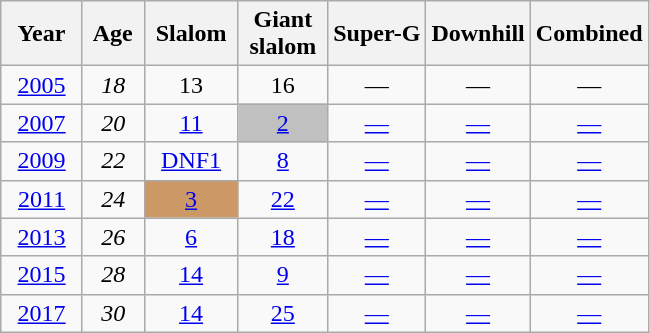<table class="wikitable" style="text-align:center; font-size:100%;">
<tr>
<th>  Year  </th>
<th> Age </th>
<th> Slalom </th>
<th> Giant <br> slalom </th>
<th>Super-G</th>
<th>Downhill</th>
<th>Combined</th>
</tr>
<tr>
<td><a href='#'>2005</a></td>
<td><em>18</em></td>
<td>13</td>
<td>16</td>
<td>—</td>
<td>—</td>
<td>—</td>
</tr>
<tr>
<td><a href='#'>2007</a></td>
<td><em>20</em></td>
<td><a href='#'>11</a></td>
<td style="background:silver;"><a href='#'>2</a></td>
<td><a href='#'>—</a></td>
<td><a href='#'>—</a></td>
<td><a href='#'>—</a></td>
</tr>
<tr>
<td><a href='#'>2009</a></td>
<td><em>22</em></td>
<td><a href='#'>DNF1</a></td>
<td><a href='#'>8</a></td>
<td><a href='#'>—</a></td>
<td><a href='#'>—</a></td>
<td><a href='#'>—</a></td>
</tr>
<tr>
<td><a href='#'>2011</a></td>
<td><em>24</em></td>
<td style="background:#c96;"><a href='#'>3</a></td>
<td><a href='#'>22</a></td>
<td><a href='#'>—</a></td>
<td><a href='#'>—</a></td>
<td><a href='#'>—</a></td>
</tr>
<tr>
<td><a href='#'>2013</a></td>
<td><em>26</em></td>
<td><a href='#'>6</a></td>
<td><a href='#'>18</a></td>
<td><a href='#'>—</a></td>
<td><a href='#'>—</a></td>
<td><a href='#'>—</a></td>
</tr>
<tr>
<td><a href='#'>2015</a></td>
<td><em>28</em></td>
<td><a href='#'>14</a></td>
<td><a href='#'>9</a></td>
<td><a href='#'>—</a></td>
<td><a href='#'>—</a></td>
<td><a href='#'>—</a></td>
</tr>
<tr>
<td><a href='#'>2017</a></td>
<td><em>30</em></td>
<td><a href='#'>14</a></td>
<td><a href='#'>25</a></td>
<td><a href='#'>—</a></td>
<td><a href='#'>—</a></td>
<td><a href='#'>—</a></td>
</tr>
</table>
